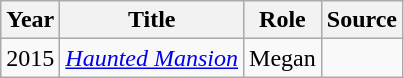<table class="wikitable sortable">
<tr>
<th>Year</th>
<th>Title</th>
<th>Role</th>
<th>Source</th>
</tr>
<tr>
<td>2015</td>
<td><em><a href='#'>Haunted Mansion</a></em></td>
<td>Megan</td>
<td></td>
</tr>
</table>
